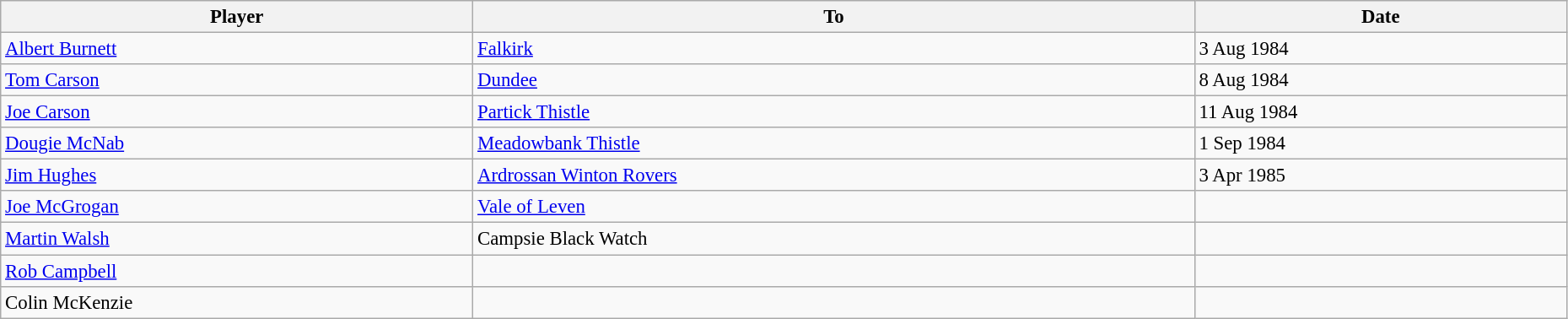<table class="wikitable" style="text-align:center; font-size:95%;width:98%; text-align:left">
<tr>
<th>Player</th>
<th>To</th>
<th>Date</th>
</tr>
<tr>
<td> <a href='#'>Albert Burnett</a></td>
<td> <a href='#'>Falkirk</a></td>
<td>3 Aug 1984</td>
</tr>
<tr>
<td> <a href='#'>Tom Carson</a></td>
<td> <a href='#'>Dundee</a></td>
<td>8 Aug 1984</td>
</tr>
<tr>
<td> <a href='#'>Joe Carson</a></td>
<td> <a href='#'>Partick Thistle</a></td>
<td>11 Aug 1984</td>
</tr>
<tr>
<td> <a href='#'>Dougie McNab</a></td>
<td> <a href='#'>Meadowbank Thistle</a></td>
<td>1 Sep 1984</td>
</tr>
<tr>
<td> <a href='#'>Jim Hughes</a></td>
<td> <a href='#'>Ardrossan Winton Rovers</a></td>
<td>3 Apr 1985</td>
</tr>
<tr>
<td> <a href='#'>Joe McGrogan</a></td>
<td> <a href='#'>Vale of Leven</a></td>
<td></td>
</tr>
<tr>
<td> <a href='#'>Martin Walsh</a></td>
<td> Campsie Black Watch</td>
<td></td>
</tr>
<tr>
<td> <a href='#'>Rob Campbell</a></td>
<td></td>
<td></td>
</tr>
<tr>
<td> Colin McKenzie</td>
<td></td>
<td></td>
</tr>
</table>
